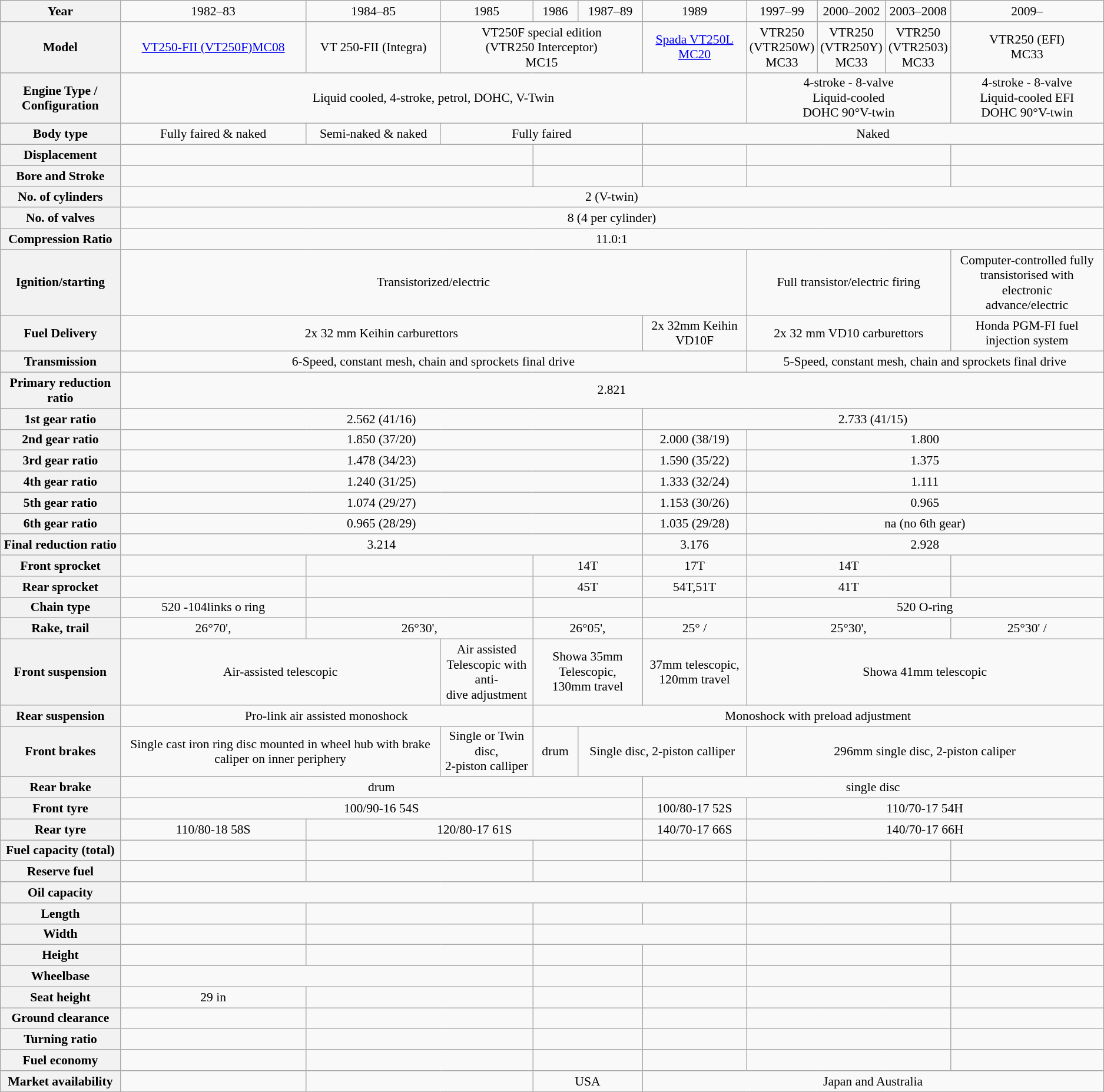<table class="wikitable" style="text-align:center; font-size: 90%;">
<tr>
<th>Year</th>
<td>1982–83</td>
<td>1984–85</td>
<td>1985</td>
<td>1986</td>
<td>1987–89</td>
<td>1989</td>
<td>1997–99</td>
<td>2000–2002</td>
<td>2003–2008</td>
<td>2009–</td>
</tr>
<tr>
<th>Model</th>
<td><a href='#'>VT250-FII (VT250F)MC08</a></td>
<td VT250-FII >VT 250-FII (Integra)</td>
<td colspan="3">VT250F special edition <br> (VTR250 Interceptor) <br> MC15</td>
<td><a href='#'>Spada VT250L <br> MC20</a></td>
<td>VTR250<br>(VTR250W) <br> MC33</td>
<td>VTR250<br>(VTR250Y) <br> MC33</td>
<td>VTR250<br>(VTR2503) <br> MC33</td>
<td>VTR250 (EFI) <br> MC33</td>
</tr>
<tr>
<th>Engine Type / <br> Configuration <br></th>
<td colspan="6">Liquid cooled, 4-stroke, petrol, DOHC, V-Twin</td>
<td colspan="3">4-stroke - 8-valve <br> Liquid-cooled <br> DOHC 90°V-twin</td>
<td>4-stroke - 8-valve <br> Liquid-cooled EFI <br> DOHC 90°V-twin</td>
</tr>
<tr>
<th>Body type</th>
<td>Fully faired & naked</td>
<td>Semi-naked & naked</td>
<td colspan="3">Fully faired</td>
<td colspan="5">Naked</td>
</tr>
<tr>
<th>Displacement</th>
<td colspan="3"></td>
<td colspan="2"></td>
<td></td>
<td colspan="3"></td>
<td></td>
</tr>
<tr>
<th>Bore and Stroke</th>
<td colspan="3"></td>
<td colspan="2"></td>
<td></td>
<td colspan="3"></td>
<td></td>
</tr>
<tr>
<th>No. of cylinders</th>
<td colspan="10">2 (V-twin)</td>
</tr>
<tr>
<th>No. of valves</th>
<td colspan="10">8 (4 per cylinder)</td>
</tr>
<tr>
<th>Compression Ratio</th>
<td colspan="10">11.0:1</td>
</tr>
<tr>
<th>Ignition/starting</th>
<td colspan="6">Transistorized/electric</td>
<td colspan="3">Full transistor/electric firing</td>
<td>Computer-controlled fully <br> transistorised with electronic <br> advance/electric</td>
</tr>
<tr>
<th>Fuel Delivery</th>
<td colspan="5">2x 32 mm Keihin carburettors</td>
<td>2x 32mm Keihin VD10F</td>
<td colspan="3">2x 32 mm VD10 carburettors</td>
<td>Honda PGM-FI fuel injection system</td>
</tr>
<tr>
<th>Transmission</th>
<td colspan="6">6-Speed, constant mesh, chain and sprockets final drive</td>
<td colspan="4">5-Speed, constant mesh, chain and sprockets final drive</td>
</tr>
<tr>
<th>Primary reduction ratio</th>
<td colspan="10">2.821</td>
</tr>
<tr>
<th>1st gear ratio</th>
<td colspan="5">2.562 (41/16)</td>
<td colspan="5">2.733 (41/15)</td>
</tr>
<tr>
<th>2nd gear ratio</th>
<td colspan="5">1.850 (37/20)</td>
<td>2.000 (38/19)</td>
<td colspan="4">1.800</td>
</tr>
<tr>
<th>3rd gear ratio</th>
<td colspan="5">1.478 (34/23)</td>
<td>1.590 (35/22)</td>
<td colspan="4">1.375</td>
</tr>
<tr>
<th>4th gear ratio</th>
<td colspan="5">1.240 (31/25)</td>
<td>1.333 (32/24)</td>
<td colspan="4">1.111</td>
</tr>
<tr>
<th>5th gear ratio</th>
<td colspan="5">1.074 (29/27)</td>
<td>1.153 (30/26)</td>
<td colspan="4">0.965</td>
</tr>
<tr>
<th>6th gear ratio</th>
<td colspan="5">0.965 (28/29)</td>
<td>1.035 (29/28)</td>
<td colspan="4">na (no 6th gear)</td>
</tr>
<tr>
<th>Final reduction ratio</th>
<td colspan="5">3.214</td>
<td>3.176</td>
<td colspan="4">2.928</td>
</tr>
<tr>
<th>Front sprocket</th>
<td></td>
<td colspan="2"></td>
<td colspan="2">14T</td>
<td colspan="1">17T</td>
<td colspan="3">14T</td>
<td></td>
</tr>
<tr>
<th>Rear sprocket</th>
<td></td>
<td colspan="2"></td>
<td colspan="2">45T</td>
<td colspan="1">54T,51T</td>
<td colspan="3">41T</td>
<td></td>
</tr>
<tr>
<th>Chain type</th>
<td>520 -104links o ring</td>
<td colspan="2"></td>
<td colspan="2"></td>
<td></td>
<td colspan="4">520 O-ring</td>
</tr>
<tr>
<th>Rake, trail</th>
<td>26°70', </td>
<td colspan="2">26°30', </td>
<td colspan="2">26°05', </td>
<td>25° / </td>
<td colspan="3">25°30', </td>
<td>25°30' / </td>
</tr>
<tr>
<th>Front suspension</th>
<td colspan="2">Air-assisted telescopic</td>
<td>Air assisted <br> Telescopic with anti-<br>dive adjustment</td>
<td colspan="2">Showa 35mm Telescopic,<br>130mm travel</td>
<td>37mm telescopic,<br>120mm travel</td>
<td colspan="4">Showa 41mm telescopic</td>
</tr>
<tr>
<th>Rear suspension</th>
<td colspan="3">Pro-link air assisted monoshock</td>
<td colspan="7">Monoshock with preload adjustment</td>
</tr>
<tr>
<th>Front brakes</th>
<td colspan="2">Single cast iron ring disc mounted in wheel hub with brake caliper on inner periphery</td>
<td>Single or Twin disc,<br>2-piston calliper</td>
<td>drum</td>
<td colspan="2">Single disc, 2-piston calliper</td>
<td colspan="4">296mm single disc, 2-piston caliper</td>
</tr>
<tr>
<th>Rear brake</th>
<td colspan="5">drum</td>
<td colspan="5">single disc</td>
</tr>
<tr>
<th>Front tyre</th>
<td colspan="5">100/90-16 54S</td>
<td>100/80-17 52S</td>
<td colspan="4">110/70-17 54H</td>
</tr>
<tr>
<th>Rear tyre</th>
<td>110/80-18 58S</td>
<td colspan="4">120/80-17 61S</td>
<td>140/70-17 66S</td>
<td colspan="4">140/70-17 66H</td>
</tr>
<tr>
<th>Fuel capacity (total)</th>
<td></td>
<td colspan="2"></td>
<td colspan="2"></td>
<td></td>
<td colspan="3"></td>
<td></td>
</tr>
<tr>
<th>Reserve fuel</th>
<td></td>
<td colspan="2"></td>
<td colspan="2"></td>
<td></td>
<td colspan="3"></td>
<td></td>
</tr>
<tr>
<th>Oil capacity</th>
<td colspan="6"></td>
<td colspan="4"></td>
</tr>
<tr>
<th>Length</th>
<td></td>
<td colspan="2"></td>
<td colspan="2"></td>
<td></td>
<td colspan="3"></td>
<td></td>
</tr>
<tr>
<th>Width</th>
<td></td>
<td colspan="2"></td>
<td colspan="3"></td>
<td colspan="3"></td>
<td></td>
</tr>
<tr>
<th>Height</th>
<td></td>
<td colspan="2"></td>
<td colspan="2"></td>
<td></td>
<td colspan="3"></td>
<td></td>
</tr>
<tr>
<th>Wheelbase</th>
<td colspan="3"></td>
<td colspan="2"></td>
<td></td>
<td colspan="3"></td>
<td></td>
</tr>
<tr>
<th>Seat height</th>
<td>29 in</td>
<td colspan="2"></td>
<td colspan="2"></td>
<td></td>
<td colspan="3"></td>
<td></td>
</tr>
<tr>
<th>Ground clearance</th>
<td></td>
<td colspan="2"></td>
<td colspan="2"></td>
<td></td>
<td colspan="3"></td>
<td></td>
</tr>
<tr>
<th>Turning ratio</th>
<td></td>
<td colspan="2"></td>
<td colspan="2"></td>
<td></td>
<td colspan="3"></td>
<td></td>
</tr>
<tr>
<th>Fuel economy</th>
<td></td>
<td colspan="2"></td>
<td colspan="2"></td>
<td></td>
<td colspan="3"></td>
<td></td>
</tr>
<tr>
<th>Market availability</th>
<td></td>
<td colspan="2"></td>
<td colspan="2">USA</td>
<td colspan="5">Japan and Australia</td>
</tr>
</table>
